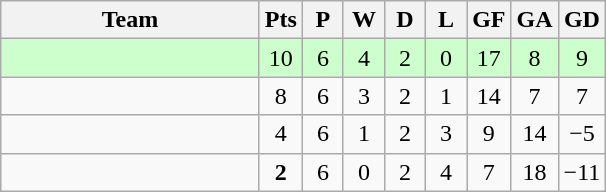<table class="wikitable" style="text-align: center;">
<tr>
<th width="165">Team</th>
<th width="20">Pts</th>
<th width="20">P</th>
<th width="20">W</th>
<th width="20">D</th>
<th width="20">L</th>
<th width="20">GF</th>
<th width="20">GA</th>
<th width="20">GD</th>
</tr>
<tr bgcolor=ccffcc>
<td></td>
<td>10</td>
<td>6</td>
<td>4</td>
<td>2</td>
<td>0</td>
<td>17</td>
<td>8</td>
<td>9</td>
</tr>
<tr>
<td></td>
<td>8</td>
<td>6</td>
<td>3</td>
<td>2</td>
<td>1</td>
<td>14</td>
<td>7</td>
<td>7</td>
</tr>
<tr>
<td></td>
<td>4</td>
<td>6</td>
<td>1</td>
<td>2</td>
<td>3</td>
<td>9</td>
<td>14</td>
<td>−5</td>
</tr>
<tr>
<td></td>
<td><strong>2</strong></td>
<td>6</td>
<td>0</td>
<td>2</td>
<td>4</td>
<td>7</td>
<td>18</td>
<td>−11</td>
</tr>
</table>
